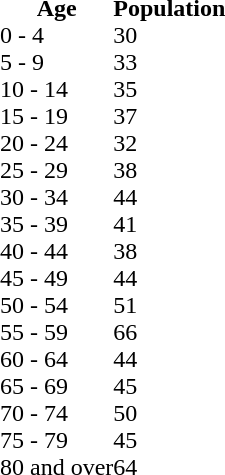<table cellspacing=0 cellpadding=0>
<tr>
<th>Age</th>
<th>Population</th>
</tr>
<tr>
<td>0 - 4</td>
<td> 30</td>
</tr>
<tr>
<td>5 - 9</td>
<td> 33</td>
</tr>
<tr>
<td>10 - 14</td>
<td> 35</td>
</tr>
<tr>
<td>15 - 19</td>
<td> 37</td>
</tr>
<tr>
<td>20 - 24</td>
<td> 32</td>
</tr>
<tr>
<td>25 - 29</td>
<td> 38</td>
</tr>
<tr>
<td>30 - 34</td>
<td> 44</td>
</tr>
<tr>
<td>35 - 39</td>
<td> 41</td>
</tr>
<tr>
<td>40 - 44</td>
<td> 38</td>
</tr>
<tr>
<td>45 - 49</td>
<td> 44</td>
</tr>
<tr>
<td>50 - 54</td>
<td> 51</td>
</tr>
<tr>
<td>55 - 59</td>
<td> 66</td>
</tr>
<tr>
<td>60 - 64</td>
<td> 44</td>
</tr>
<tr>
<td>65 - 69</td>
<td> 45</td>
</tr>
<tr>
<td>70 - 74</td>
<td> 50</td>
</tr>
<tr>
<td>75 - 79</td>
<td> 45</td>
</tr>
<tr>
<td>80 and over</td>
<td> 64</td>
</tr>
</table>
